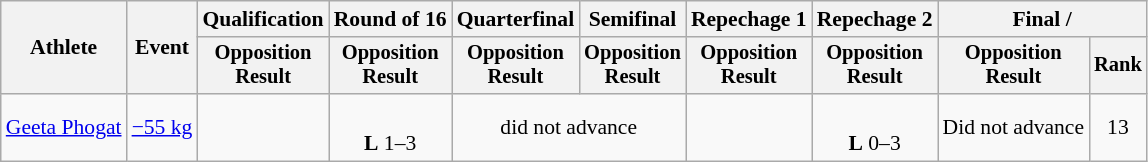<table class="wikitable" style="font-size:90%">
<tr>
<th rowspan="2">Athlete</th>
<th rowspan="2">Event</th>
<th>Qualification</th>
<th>Round of 16</th>
<th>Quarterfinal</th>
<th>Semifinal</th>
<th>Repechage 1</th>
<th>Repechage 2</th>
<th colspan=2>Final / </th>
</tr>
<tr style="font-size: 95%">
<th>Opposition<br>Result</th>
<th>Opposition<br>Result</th>
<th>Opposition<br>Result</th>
<th>Opposition<br>Result</th>
<th>Opposition<br>Result</th>
<th>Opposition<br>Result</th>
<th>Opposition<br>Result</th>
<th>Rank</th>
</tr>
<tr align=center>
<td align=left><a href='#'>Geeta Phogat</a></td>
<td align=left><a href='#'>−55 kg</a></td>
<td></td>
<td><br><strong>L</strong> 1–3 <sup></sup></td>
<td colspan=2>did not advance</td>
<td></td>
<td><br> <strong>L</strong> 0–3 <sup></sup></td>
<td>Did not advance</td>
<td>13</td>
</tr>
</table>
